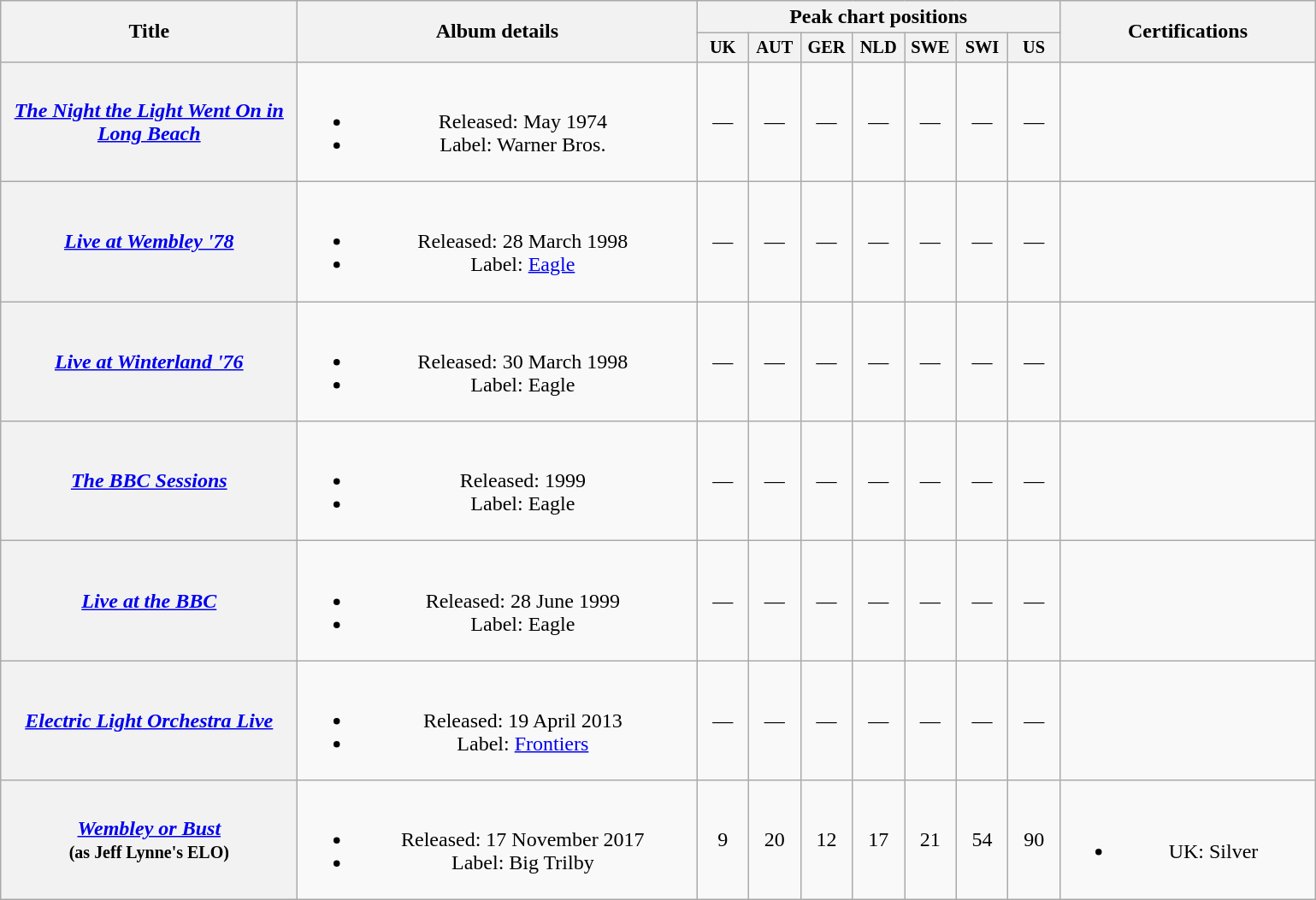<table class="wikitable plainrowheaders" style="text-align:center;" border="1">
<tr>
<th scope="col" rowspan="2" style="width:14em;">Title</th>
<th scope="col" rowspan="2" style="width:19em;">Album details</th>
<th scope="col" colspan="7">Peak chart positions</th>
<th scope="col" rowspan="2" style="width:12em;">Certifications</th>
</tr>
<tr>
<th scope="col" style="width:2.5em;font-size:85%;">UK<br></th>
<th scope="col" style="width:2.5em;font-size:85%;">AUT<br></th>
<th scope="col" style="width:2.5em;font-size:85%;">GER<br></th>
<th scope="col" style="width:2.5em;font-size:85%;">NLD<br></th>
<th scope="col" style="width:2.5em;font-size:85%;">SWE<br></th>
<th scope="col" style="width:2.5em;font-size:85%;">SWI<br></th>
<th scope="col" style="width:2.5em;font-size:85%;">US <br></th>
</tr>
<tr>
<th scope="row"><em><a href='#'>The Night the Light Went On in Long Beach</a></em></th>
<td><br><ul><li>Released: May 1974</li><li>Label: Warner Bros.</li></ul></td>
<td>—</td>
<td>—</td>
<td>—</td>
<td>—</td>
<td>—</td>
<td>—</td>
<td>—</td>
<td></td>
</tr>
<tr>
<th scope="row"><em><a href='#'>Live at Wembley '78</a></em></th>
<td><br><ul><li>Released: 28 March 1998</li><li>Label: <a href='#'>Eagle</a></li></ul></td>
<td>—</td>
<td>—</td>
<td>—</td>
<td>—</td>
<td>—</td>
<td>—</td>
<td>—</td>
<td></td>
</tr>
<tr>
<th scope="row"><em><a href='#'>Live at Winterland '76</a></em></th>
<td><br><ul><li>Released: 30 March 1998</li><li>Label: Eagle</li></ul></td>
<td>—</td>
<td>—</td>
<td>—</td>
<td>—</td>
<td>—</td>
<td>—</td>
<td>—</td>
<td></td>
</tr>
<tr>
<th scope="row"><em><a href='#'>The BBC Sessions</a></em></th>
<td><br><ul><li>Released: 1999</li><li>Label: Eagle</li></ul></td>
<td>—</td>
<td>—</td>
<td>—</td>
<td>—</td>
<td>—</td>
<td>—</td>
<td>—</td>
<td></td>
</tr>
<tr>
<th scope="row"><em><a href='#'>Live at the BBC</a></em></th>
<td><br><ul><li>Released: 28 June 1999</li><li>Label: Eagle</li></ul></td>
<td>—</td>
<td>—</td>
<td>—</td>
<td>—</td>
<td>—</td>
<td>—</td>
<td>—</td>
<td></td>
</tr>
<tr>
<th scope="row"><em><a href='#'>Electric Light Orchestra Live</a></em></th>
<td><br><ul><li>Released: 19 April 2013</li><li>Label: <a href='#'>Frontiers</a></li></ul></td>
<td>—</td>
<td>—</td>
<td>—</td>
<td>—</td>
<td>—</td>
<td>—</td>
<td>—</td>
<td></td>
</tr>
<tr>
<th scope="row"><em><a href='#'>Wembley or Bust</a></em><br><small>(as Jeff Lynne's ELO)</small></th>
<td><br><ul><li>Released: 17 November 2017</li><li>Label: Big Trilby</li></ul></td>
<td>9</td>
<td>20</td>
<td>12</td>
<td>17</td>
<td>21</td>
<td>54</td>
<td>90</td>
<td><br><ul><li>UK: Silver</li></ul></td>
</tr>
</table>
